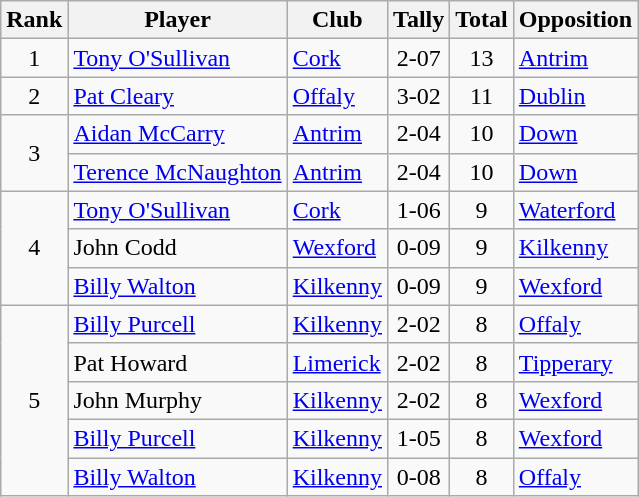<table class="wikitable">
<tr>
<th>Rank</th>
<th>Player</th>
<th>Club</th>
<th>Tally</th>
<th>Total</th>
<th>Opposition</th>
</tr>
<tr>
<td rowspan="1" style="text-align:center;">1</td>
<td><a href='#'>Tony O'Sullivan</a></td>
<td><a href='#'>Cork</a></td>
<td align=center>2-07</td>
<td align=center>13</td>
<td><a href='#'>Antrim</a></td>
</tr>
<tr>
<td rowspan="1" style="text-align:center;">2</td>
<td><a href='#'>Pat Cleary</a></td>
<td><a href='#'>Offaly</a></td>
<td align=center>3-02</td>
<td align=center>11</td>
<td><a href='#'>Dublin</a></td>
</tr>
<tr>
<td rowspan="2" style="text-align:center;">3</td>
<td><a href='#'>Aidan McCarry</a></td>
<td><a href='#'>Antrim</a></td>
<td align=center>2-04</td>
<td align=center>10</td>
<td><a href='#'>Down</a></td>
</tr>
<tr>
<td><a href='#'>Terence McNaughton</a></td>
<td><a href='#'>Antrim</a></td>
<td align=center>2-04</td>
<td align=center>10</td>
<td><a href='#'>Down</a></td>
</tr>
<tr>
<td rowspan="3" style="text-align:center;">4</td>
<td><a href='#'>Tony O'Sullivan</a></td>
<td><a href='#'>Cork</a></td>
<td align=center>1-06</td>
<td align=center>9</td>
<td><a href='#'>Waterford</a></td>
</tr>
<tr>
<td>John Codd</td>
<td><a href='#'>Wexford</a></td>
<td align=center>0-09</td>
<td align=center>9</td>
<td><a href='#'>Kilkenny</a></td>
</tr>
<tr>
<td><a href='#'>Billy Walton</a></td>
<td><a href='#'>Kilkenny</a></td>
<td align=center>0-09</td>
<td align=center>9</td>
<td><a href='#'>Wexford</a></td>
</tr>
<tr>
<td rowspan="5" style="text-align:center;">5</td>
<td><a href='#'>Billy Purcell</a></td>
<td><a href='#'>Kilkenny</a></td>
<td align=center>2-02</td>
<td align=center>8</td>
<td><a href='#'>Offaly</a></td>
</tr>
<tr>
<td>Pat Howard</td>
<td><a href='#'>Limerick</a></td>
<td align=center>2-02</td>
<td align=center>8</td>
<td><a href='#'>Tipperary</a></td>
</tr>
<tr>
<td>John Murphy</td>
<td><a href='#'>Kilkenny</a></td>
<td align=center>2-02</td>
<td align=center>8</td>
<td><a href='#'>Wexford</a></td>
</tr>
<tr>
<td><a href='#'>Billy Purcell</a></td>
<td><a href='#'>Kilkenny</a></td>
<td align=center>1-05</td>
<td align=center>8</td>
<td><a href='#'>Wexford</a></td>
</tr>
<tr>
<td><a href='#'>Billy Walton</a></td>
<td><a href='#'>Kilkenny</a></td>
<td align=center>0-08</td>
<td align=center>8</td>
<td><a href='#'>Offaly</a></td>
</tr>
</table>
